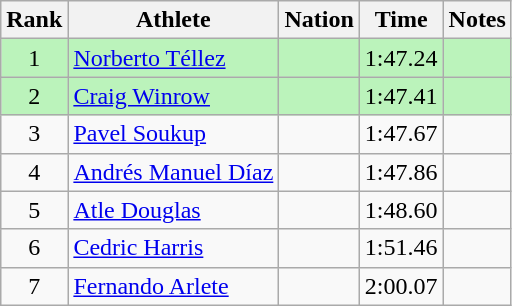<table class="wikitable sortable" style="text-align:center">
<tr>
<th>Rank</th>
<th>Athlete</th>
<th>Nation</th>
<th>Time</th>
<th>Notes</th>
</tr>
<tr bgcolor=bbf3bb>
<td>1</td>
<td align=left><a href='#'>Norberto Téllez</a></td>
<td align=left></td>
<td>1:47.24</td>
<td></td>
</tr>
<tr bgcolor=bbf3bb>
<td>2</td>
<td align=left><a href='#'>Craig Winrow</a></td>
<td align=left></td>
<td>1:47.41</td>
<td></td>
</tr>
<tr>
<td>3</td>
<td align=left><a href='#'>Pavel Soukup</a></td>
<td align=left></td>
<td>1:47.67</td>
<td></td>
</tr>
<tr>
<td>4</td>
<td align=left><a href='#'>Andrés Manuel Díaz</a></td>
<td align=left></td>
<td>1:47.86</td>
<td></td>
</tr>
<tr>
<td>5</td>
<td align=left><a href='#'>Atle Douglas</a></td>
<td align=left></td>
<td>1:48.60</td>
<td></td>
</tr>
<tr>
<td>6</td>
<td align=left><a href='#'>Cedric Harris</a></td>
<td align=left></td>
<td>1:51.46</td>
<td></td>
</tr>
<tr>
<td>7</td>
<td align=left><a href='#'>Fernando Arlete</a></td>
<td align=left></td>
<td>2:00.07</td>
<td></td>
</tr>
</table>
